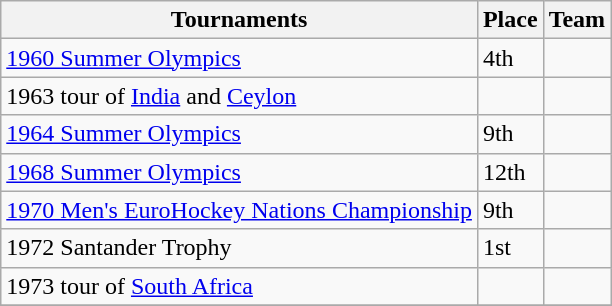<table class="wikitable collapsible">
<tr>
<th>Tournaments</th>
<th>Place</th>
<th>Team</th>
</tr>
<tr>
<td><a href='#'>1960 Summer Olympics</a></td>
<td>4th</td>
<td></td>
</tr>
<tr>
<td>1963 tour of <a href='#'>India</a> and <a href='#'>Ceylon</a></td>
<td></td>
<td></td>
</tr>
<tr>
<td><a href='#'>1964 Summer Olympics</a></td>
<td>9th</td>
<td></td>
</tr>
<tr>
<td><a href='#'>1968 Summer Olympics</a></td>
<td>12th</td>
<td></td>
</tr>
<tr>
<td><a href='#'>1970 Men's EuroHockey Nations Championship</a></td>
<td>9th</td>
<td></td>
</tr>
<tr>
<td>1972 Santander Trophy</td>
<td>1st</td>
<td></td>
</tr>
<tr>
<td>1973 tour of <a href='#'>South Africa</a></td>
<td></td>
<td></td>
</tr>
<tr>
</tr>
</table>
